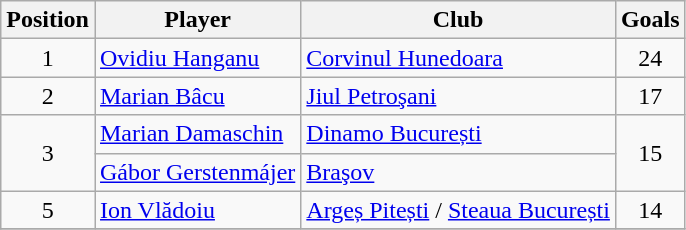<table class="wikitable">
<tr>
<th style="width:28px">Position</th>
<th>Player</th>
<th>Club</th>
<th>Goals</th>
</tr>
<tr>
<td rowspan="1" align="center">1</td>
<td><a href='#'>Ovidiu Hanganu</a></td>
<td><a href='#'>Corvinul Hunedoara</a></td>
<td align="center">24</td>
</tr>
<tr>
<td rowspan="1" align="center">2</td>
<td><a href='#'>Marian Bâcu</a></td>
<td><a href='#'>Jiul Petroşani</a></td>
<td align="center">17</td>
</tr>
<tr>
<td rowspan="2" align="center">3</td>
<td><a href='#'>Marian Damaschin</a></td>
<td><a href='#'>Dinamo București</a></td>
<td rowspan="2" align="center">15</td>
</tr>
<tr>
<td><a href='#'>Gábor Gerstenmájer</a></td>
<td><a href='#'>Braşov</a></td>
</tr>
<tr>
<td rowspan="1" align="center">5</td>
<td><a href='#'>Ion Vlădoiu</a></td>
<td><a href='#'>Argeș Pitești</a> / <a href='#'>Steaua București</a></td>
<td align="center">14</td>
</tr>
<tr>
</tr>
</table>
